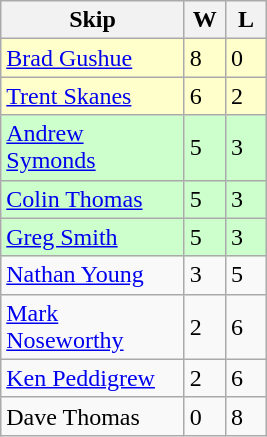<table class="wikitable">
<tr>
<th width=115px>Skip</th>
<th width=20px>W</th>
<th width=20px>L</th>
</tr>
<tr bgcolor=#ffffcc>
<td><a href='#'>Brad Gushue</a></td>
<td>8</td>
<td>0</td>
</tr>
<tr bgcolor=#ffffcc>
<td><a href='#'>Trent Skanes</a></td>
<td>6</td>
<td>2</td>
</tr>
<tr bgcolor=#ccffcc>
<td><a href='#'>Andrew Symonds</a></td>
<td>5</td>
<td>3</td>
</tr>
<tr bgcolor=#ccffcc>
<td><a href='#'>Colin Thomas</a></td>
<td>5</td>
<td>3</td>
</tr>
<tr bgcolor=#ccffcc>
<td><a href='#'>Greg Smith</a></td>
<td>5</td>
<td>3</td>
</tr>
<tr>
<td><a href='#'>Nathan Young</a></td>
<td>3</td>
<td>5</td>
</tr>
<tr>
<td><a href='#'>Mark Noseworthy</a></td>
<td>2</td>
<td>6</td>
</tr>
<tr>
<td><a href='#'>Ken Peddigrew</a></td>
<td>2</td>
<td>6</td>
</tr>
<tr>
<td>Dave Thomas</td>
<td>0</td>
<td>8</td>
</tr>
</table>
